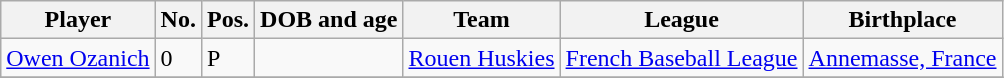<table class="wikitable sortable">
<tr>
<th>Player</th>
<th>No.</th>
<th>Pos.</th>
<th>DOB and age</th>
<th>Team</th>
<th>League</th>
<th>Birthplace</th>
</tr>
<tr>
<td><a href='#'>Owen Ozanich</a></td>
<td>0</td>
<td>P</td>
<td></td>
<td> <a href='#'>Rouen Huskies</a></td>
<td><a href='#'>French Baseball League</a></td>
<td><a href='#'>Annemasse, France</a></td>
</tr>
<tr>
</tr>
</table>
